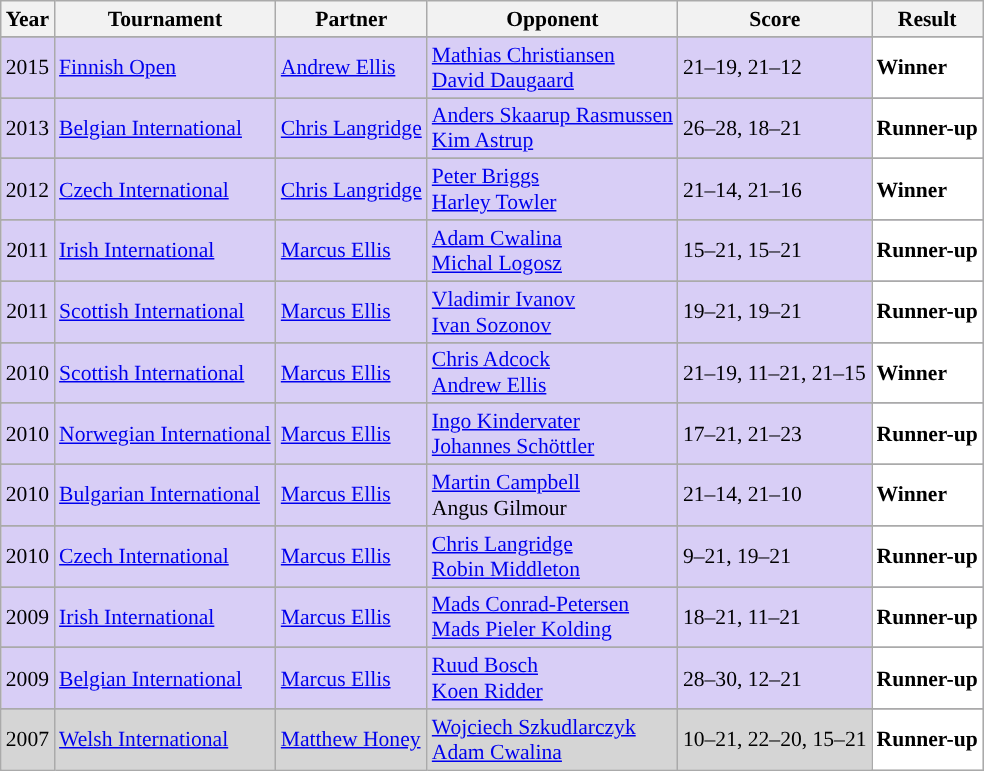<table class="sortable wikitable" style="font-size: 90%;">
<tr>
<th>Year</th>
<th>Tournament</th>
<th>Partner</th>
<th>Opponent</th>
<th>Score</th>
<th>Result</th>
</tr>
<tr>
</tr>
<tr style="background:#D8CEF6">
<td align="center">2015</td>
<td align="left"><a href='#'>Finnish Open</a></td>
<td align="left"> <a href='#'>Andrew Ellis</a></td>
<td align="left"> <a href='#'>Mathias Christiansen</a><br> <a href='#'>David Daugaard</a></td>
<td align="left">21–19, 21–12</td>
<td style="text-align:left; background:white"> <strong>Winner</strong></td>
</tr>
<tr>
</tr>
<tr style="background:#D8CEF6">
<td align="center">2013</td>
<td align="left"><a href='#'>Belgian International</a></td>
<td align="left"> <a href='#'>Chris Langridge</a></td>
<td align="left"> <a href='#'>Anders Skaarup Rasmussen</a><br> <a href='#'>Kim Astrup</a></td>
<td align="left">26–28, 18–21</td>
<td style="text-align:left; background:white"> <strong>Runner-up</strong></td>
</tr>
<tr>
</tr>
<tr style="background:#D8CEF6">
<td align="center">2012</td>
<td align="left"><a href='#'>Czech International</a></td>
<td align="left"> <a href='#'>Chris Langridge</a></td>
<td align="left"> <a href='#'>Peter Briggs</a><br> <a href='#'>Harley Towler</a></td>
<td align="left">21–14, 21–16</td>
<td style="text-align:left; background:white"> <strong>Winner</strong></td>
</tr>
<tr>
</tr>
<tr style="background:#D8CEF6">
<td align="center">2011</td>
<td align="left"><a href='#'>Irish International</a></td>
<td align="left"> <a href='#'>Marcus Ellis</a></td>
<td align="left"> <a href='#'>Adam Cwalina</a><br> <a href='#'>Michal Logosz</a></td>
<td align="left">15–21, 15–21</td>
<td style="text-align:left; background:white"> <strong>Runner-up</strong></td>
</tr>
<tr>
</tr>
<tr style="background:#D8CEF6">
<td align="center">2011</td>
<td align="left"><a href='#'>Scottish International</a></td>
<td align="left"> <a href='#'>Marcus Ellis</a></td>
<td align="left"> <a href='#'>Vladimir Ivanov</a><br> <a href='#'>Ivan Sozonov</a></td>
<td align="left">19–21, 19–21</td>
<td style="text-align:left; background:white"> <strong>Runner-up</strong></td>
</tr>
<tr>
</tr>
<tr style="background:#D8CEF6">
<td align="center">2010</td>
<td align="left"><a href='#'>Scottish International</a></td>
<td align="left"> <a href='#'>Marcus Ellis</a></td>
<td align="left"> <a href='#'>Chris Adcock</a><br> <a href='#'>Andrew Ellis</a></td>
<td align="left">21–19, 11–21, 21–15</td>
<td style="text-align:left; background:white"> <strong>Winner</strong></td>
</tr>
<tr>
</tr>
<tr style="background:#D8CEF6">
<td align="center">2010</td>
<td align="left"><a href='#'>Norwegian International</a></td>
<td align="left"> <a href='#'>Marcus Ellis</a></td>
<td align="left"> <a href='#'>Ingo Kindervater</a><br> <a href='#'>Johannes Schöttler</a></td>
<td align="left">17–21, 21–23</td>
<td style="text-align:left; background:white"> <strong>Runner-up</strong></td>
</tr>
<tr>
</tr>
<tr style="background:#D8CEF6">
<td align="center">2010</td>
<td align="left"><a href='#'>Bulgarian International</a></td>
<td align="left"> <a href='#'>Marcus Ellis</a></td>
<td align="left"> <a href='#'>Martin Campbell</a><br> Angus Gilmour</td>
<td align="left">21–14, 21–10</td>
<td style="text-align:left; background:white"> <strong>Winner</strong></td>
</tr>
<tr>
</tr>
<tr style="background:#D8CEF6">
<td align="center">2010</td>
<td align="left"><a href='#'>Czech International</a></td>
<td align="left"> <a href='#'>Marcus Ellis</a></td>
<td align="left"> <a href='#'>Chris Langridge</a><br> <a href='#'>Robin Middleton</a></td>
<td align="left">9–21, 19–21</td>
<td style="text-align:left; background:white"> <strong>Runner-up</strong></td>
</tr>
<tr>
</tr>
<tr style="background:#D8CEF6">
<td align="center">2009</td>
<td align="left"><a href='#'>Irish International</a></td>
<td align="left"> <a href='#'>Marcus Ellis</a></td>
<td align="left"> <a href='#'>Mads Conrad-Petersen</a> <br>  <a href='#'>Mads Pieler Kolding</a></td>
<td align="left">18–21, 11–21</td>
<td style="text-align:left; background:white"> <strong>Runner-up</strong></td>
</tr>
<tr>
</tr>
<tr style="background:#D8CEF6">
<td align="center">2009</td>
<td align="left"><a href='#'>Belgian International</a></td>
<td align="left"> <a href='#'>Marcus Ellis</a></td>
<td align="left"> <a href='#'>Ruud Bosch</a><br> <a href='#'>Koen Ridder</a></td>
<td align="left">28–30, 12–21</td>
<td style="text-align:left; background:white"> <strong>Runner-up</strong></td>
</tr>
<tr>
</tr>
<tr style="background:#D5D5D5">
<td align="center">2007</td>
<td align="left"><a href='#'>Welsh International</a></td>
<td align="left"> <a href='#'>Matthew Honey</a></td>
<td align="left"> <a href='#'>Wojciech Szkudlarczyk</a><br> <a href='#'>Adam Cwalina</a></td>
<td align="left">10–21, 22–20, 15–21</td>
<td style="text-align:left; background:white"> <strong>Runner-up</strong></td>
</tr>
</table>
